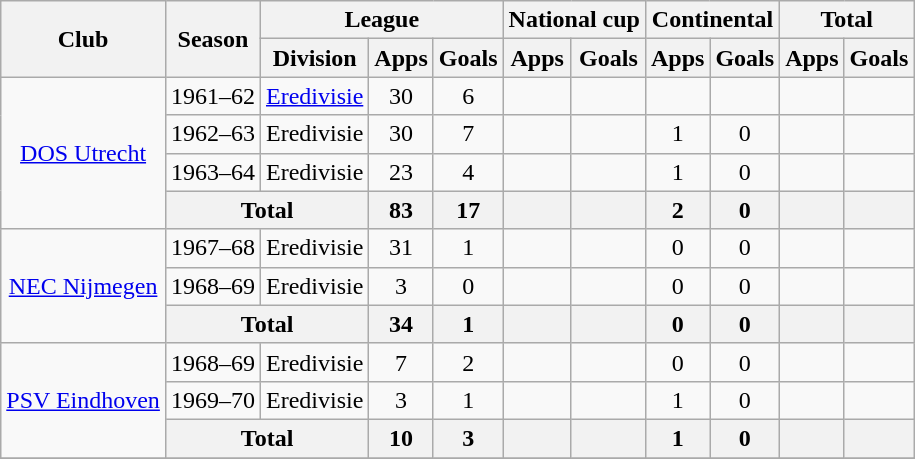<table class="wikitable" style="text-align:center">
<tr>
<th rowspan="2">Club</th>
<th rowspan="2">Season</th>
<th colspan="3">League</th>
<th colspan="2">National cup</th>
<th colspan="2">Continental</th>
<th colspan="2">Total</th>
</tr>
<tr>
<th>Division</th>
<th>Apps</th>
<th>Goals</th>
<th>Apps</th>
<th>Goals</th>
<th>Apps</th>
<th>Goals</th>
<th>Apps</th>
<th>Goals</th>
</tr>
<tr>
<td rowspan="4"><a href='#'>DOS Utrecht</a></td>
<td>1961–62</td>
<td><a href='#'>Eredivisie</a></td>
<td>30</td>
<td>6</td>
<td></td>
<td></td>
<td></td>
<td></td>
<td></td>
<td></td>
</tr>
<tr>
<td>1962–63</td>
<td>Eredivisie</td>
<td>30</td>
<td>7</td>
<td></td>
<td></td>
<td>1</td>
<td>0</td>
<td></td>
<td></td>
</tr>
<tr>
<td>1963–64</td>
<td>Eredivisie</td>
<td>23</td>
<td>4</td>
<td></td>
<td></td>
<td>1</td>
<td>0</td>
<td></td>
<td></td>
</tr>
<tr>
<th colspan="2">Total</th>
<th>83</th>
<th>17</th>
<th></th>
<th></th>
<th>2</th>
<th>0</th>
<th></th>
<th></th>
</tr>
<tr>
<td rowspan="3"><a href='#'>NEC Nijmegen</a></td>
<td>1967–68</td>
<td>Eredivisie</td>
<td>31</td>
<td>1</td>
<td></td>
<td></td>
<td>0</td>
<td>0</td>
<td></td>
<td></td>
</tr>
<tr>
<td>1968–69</td>
<td>Eredivisie</td>
<td>3</td>
<td>0</td>
<td></td>
<td></td>
<td>0</td>
<td>0</td>
<td></td>
<td></td>
</tr>
<tr>
<th colspan="2">Total</th>
<th>34</th>
<th>1</th>
<th></th>
<th></th>
<th>0</th>
<th>0</th>
<th></th>
<th></th>
</tr>
<tr>
<td rowspan="3"><a href='#'>PSV Eindhoven</a></td>
<td>1968–69</td>
<td>Eredivisie</td>
<td>7</td>
<td>2</td>
<td></td>
<td></td>
<td>0</td>
<td>0</td>
<td></td>
<td></td>
</tr>
<tr>
<td>1969–70</td>
<td>Eredivisie</td>
<td>3</td>
<td>1</td>
<td></td>
<td></td>
<td>1</td>
<td>0</td>
<td></td>
<td></td>
</tr>
<tr>
<th colspan="2">Total</th>
<th>10</th>
<th>3</th>
<th></th>
<th></th>
<th>1</th>
<th>0</th>
<th></th>
<th></th>
</tr>
<tr>
</tr>
</table>
